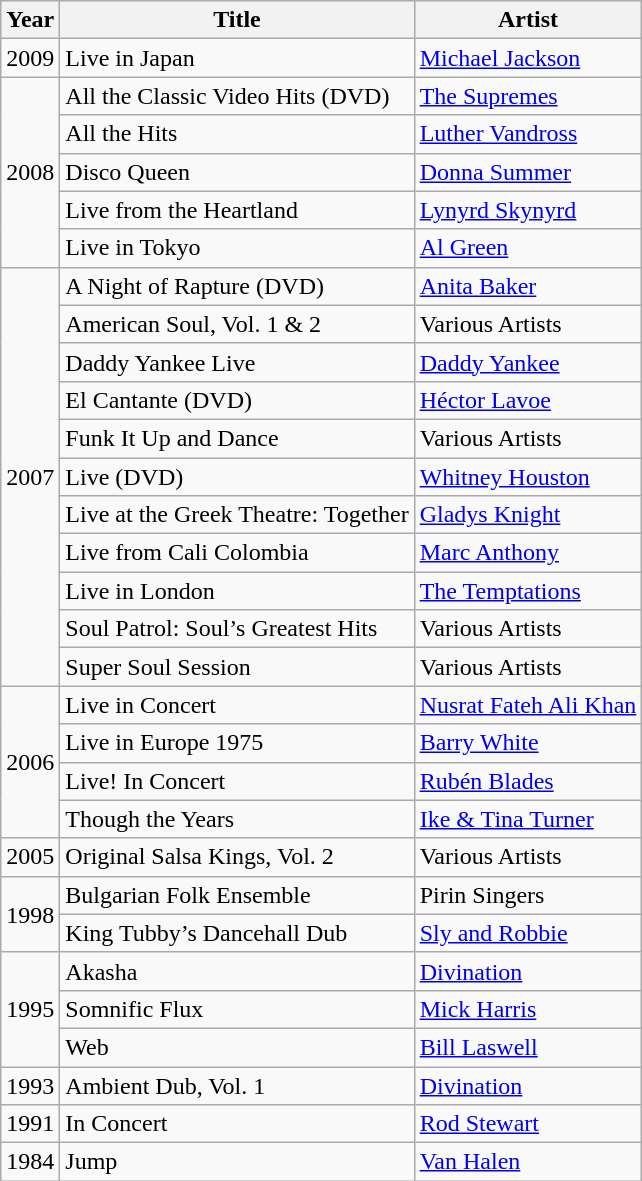<table class="wikitable">
<tr>
<th>Year</th>
<th>Title</th>
<th>Artist</th>
</tr>
<tr>
<td>2009</td>
<td>Live in Japan</td>
<td><a href='#'>Michael Jackson</a></td>
</tr>
<tr>
<td rowspan="5">2008</td>
<td>All the Classic Video Hits (DVD)</td>
<td><a href='#'>The Supremes</a></td>
</tr>
<tr>
<td>All the Hits</td>
<td><a href='#'>Luther Vandross</a></td>
</tr>
<tr>
<td>Disco Queen</td>
<td><a href='#'>Donna Summer</a></td>
</tr>
<tr>
<td>Live from the Heartland</td>
<td><a href='#'>Lynyrd Skynyrd</a></td>
</tr>
<tr>
<td>Live in Tokyo</td>
<td><a href='#'>Al Green</a></td>
</tr>
<tr>
<td rowspan="11">2007</td>
<td>A Night of Rapture (DVD)</td>
<td><a href='#'>Anita Baker</a></td>
</tr>
<tr>
<td>American Soul, Vol. 1 & 2</td>
<td>Various Artists</td>
</tr>
<tr>
<td>Daddy Yankee Live</td>
<td><a href='#'>Daddy Yankee</a></td>
</tr>
<tr>
<td>El Cantante (DVD)</td>
<td><a href='#'>Héctor Lavoe</a></td>
</tr>
<tr>
<td>Funk It Up and Dance</td>
<td>Various Artists</td>
</tr>
<tr>
<td>Live (DVD)</td>
<td><a href='#'>Whitney Houston</a></td>
</tr>
<tr>
<td>Live at the Greek Theatre: Together</td>
<td><a href='#'>Gladys Knight</a></td>
</tr>
<tr>
<td>Live from Cali Colombia</td>
<td><a href='#'>Marc Anthony</a></td>
</tr>
<tr>
<td>Live in London</td>
<td><a href='#'>The Temptations</a></td>
</tr>
<tr>
<td>Soul Patrol: Soul’s Greatest Hits</td>
<td>Various Artists</td>
</tr>
<tr>
<td>Super Soul Session</td>
<td>Various Artists</td>
</tr>
<tr>
<td rowspan="4">2006</td>
<td>Live in Concert</td>
<td><a href='#'>Nusrat Fateh Ali Khan</a></td>
</tr>
<tr>
<td>Live in Europe 1975</td>
<td><a href='#'>Barry White</a></td>
</tr>
<tr>
<td>Live! In Concert</td>
<td><a href='#'>Rubén Blades</a></td>
</tr>
<tr>
<td>Though the Years</td>
<td><a href='#'>Ike & Tina Turner</a></td>
</tr>
<tr>
<td>2005</td>
<td>Original Salsa Kings, Vol. 2</td>
<td>Various Artists</td>
</tr>
<tr>
<td rowspan="2">1998</td>
<td>Bulgarian Folk Ensemble</td>
<td>Pirin Singers</td>
</tr>
<tr>
<td>King Tubby’s Dancehall Dub</td>
<td><a href='#'>Sly and Robbie</a></td>
</tr>
<tr>
<td rowspan="3">1995</td>
<td>Akasha</td>
<td><a href='#'>Divination</a></td>
</tr>
<tr>
<td>Somnific Flux</td>
<td><a href='#'>Mick Harris</a></td>
</tr>
<tr>
<td>Web</td>
<td><a href='#'>Bill Laswell</a></td>
</tr>
<tr>
<td>1993</td>
<td>Ambient Dub, Vol. 1</td>
<td><a href='#'>Divination</a></td>
</tr>
<tr>
<td>1991</td>
<td>In Concert</td>
<td><a href='#'>Rod Stewart</a></td>
</tr>
<tr>
<td>1984</td>
<td>Jump</td>
<td><a href='#'>Van Halen</a></td>
</tr>
</table>
